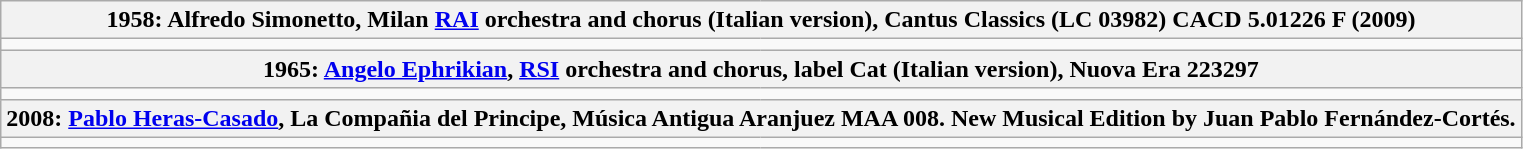<table class=wikitable>
<tr>
<th colspan=2><div>1958: Alfredo Simonetto, Milan <a href='#'>RAI</a> orchestra and chorus (Italian version), Cantus Classics (LC 03982) CACD 5.01226 F (2009)</div></th>
</tr>
<tr>
<td valign=top style="border-right:none;"></td>
<td valign=top style="border-left:none;"></td>
</tr>
<tr>
<th colspan=2><div>1965: <a href='#'>Angelo Ephrikian</a>, <a href='#'>RSI</a> orchestra and chorus, label Cat (Italian version), Nuova Era 223297</div></th>
</tr>
<tr>
<td valign=top style="border-right:none;"></td>
<td valign=top style="border-left:none;"></td>
</tr>
<tr>
<th colspan=2><div>2008: <a href='#'>Pablo Heras-Casado</a>, La Compañia del Principe, Música Antigua Aranjuez MAA 008. New Musical Edition by Juan Pablo Fernández-Cortés.</div></th>
</tr>
<tr>
<td valign=top style="border-right:none;"></td>
<td valign=top style="border-left:none;"></td>
</tr>
</table>
